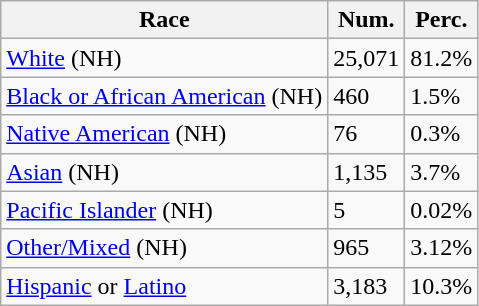<table class="wikitable">
<tr>
<th>Race</th>
<th>Num.</th>
<th>Perc.</th>
</tr>
<tr>
<td><a href='#'>White</a> (NH)</td>
<td>25,071</td>
<td>81.2%</td>
</tr>
<tr>
<td><a href='#'>Black or African American</a> (NH)</td>
<td>460</td>
<td>1.5%</td>
</tr>
<tr>
<td><a href='#'>Native American</a> (NH)</td>
<td>76</td>
<td>0.3%</td>
</tr>
<tr>
<td><a href='#'>Asian</a> (NH)</td>
<td>1,135</td>
<td>3.7%</td>
</tr>
<tr>
<td><a href='#'>Pacific Islander</a> (NH)</td>
<td>5</td>
<td>0.02%</td>
</tr>
<tr>
<td><a href='#'>Other/Mixed</a> (NH)</td>
<td>965</td>
<td>3.12%</td>
</tr>
<tr>
<td><a href='#'>Hispanic</a> or <a href='#'>Latino</a></td>
<td>3,183</td>
<td>10.3%</td>
</tr>
</table>
